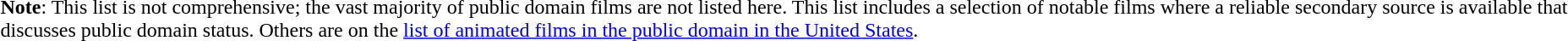<table border="0">
<tr>
<td><div><br><strong>Note</strong>: This list is not comprehensive; the vast majority of public domain films are not listed here. This list includes a selection of notable films where a reliable secondary source is available that discusses public domain status. Others are on the <a href='#'>list of animated films in the public domain in the United States</a>.</div></td>
</tr>
</table>
